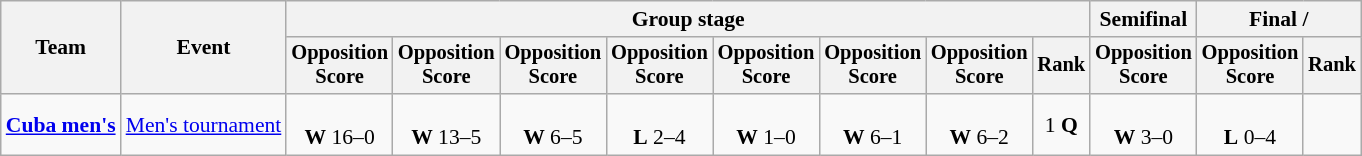<table class="wikitable" style="font-size:90%">
<tr>
<th rowspan=2>Team</th>
<th rowspan=2>Event</th>
<th colspan=8>Group stage</th>
<th>Semifinal</th>
<th colspan=2>Final / </th>
</tr>
<tr style="font-size:95%">
<th>Opposition<br>Score</th>
<th>Opposition<br>Score</th>
<th>Opposition<br>Score</th>
<th>Opposition<br>Score</th>
<th>Opposition<br>Score</th>
<th>Opposition<br>Score</th>
<th>Opposition<br>Score</th>
<th>Rank</th>
<th>Opposition<br>Score</th>
<th>Opposition<br>Score</th>
<th>Rank</th>
</tr>
<tr align=center>
<td align=left><strong><a href='#'>Cuba men's</a></strong></td>
<td align=left><a href='#'>Men's tournament</a></td>
<td><br><strong>W</strong> 16–0</td>
<td><br><strong>W</strong> 13–5</td>
<td><br><strong>W</strong> 6–5</td>
<td><br><strong>L</strong> 2–4</td>
<td><br><strong>W</strong> 1–0</td>
<td><br><strong>W</strong> 6–1</td>
<td><br><strong>W</strong> 6–2</td>
<td>1 <strong>Q</strong></td>
<td><br><strong>W</strong> 3–0</td>
<td><br><strong>L</strong> 0–4</td>
<td></td>
</tr>
</table>
